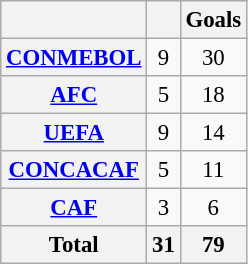<table class="wikitable plainrowheaders sortable" style="text-align:center; font-size:95%">
<tr>
<th scope="col"></th>
<th scope="col"></th>
<th scope="col">Goals</th>
</tr>
<tr>
<th scope="row"><a href='#'>CONMEBOL</a></th>
<td>9</td>
<td>30</td>
</tr>
<tr>
<th scope="row"><a href='#'>AFC</a></th>
<td>5</td>
<td>18</td>
</tr>
<tr>
<th scope="row"><a href='#'>UEFA</a></th>
<td>9</td>
<td>14</td>
</tr>
<tr>
<th scope="row"><a href='#'>CONCACAF</a></th>
<td>5</td>
<td>11</td>
</tr>
<tr>
<th scope="row"><a href='#'>CAF</a></th>
<td>3</td>
<td>6</td>
</tr>
<tr>
<th>Total</th>
<th>31</th>
<th>79</th>
</tr>
</table>
